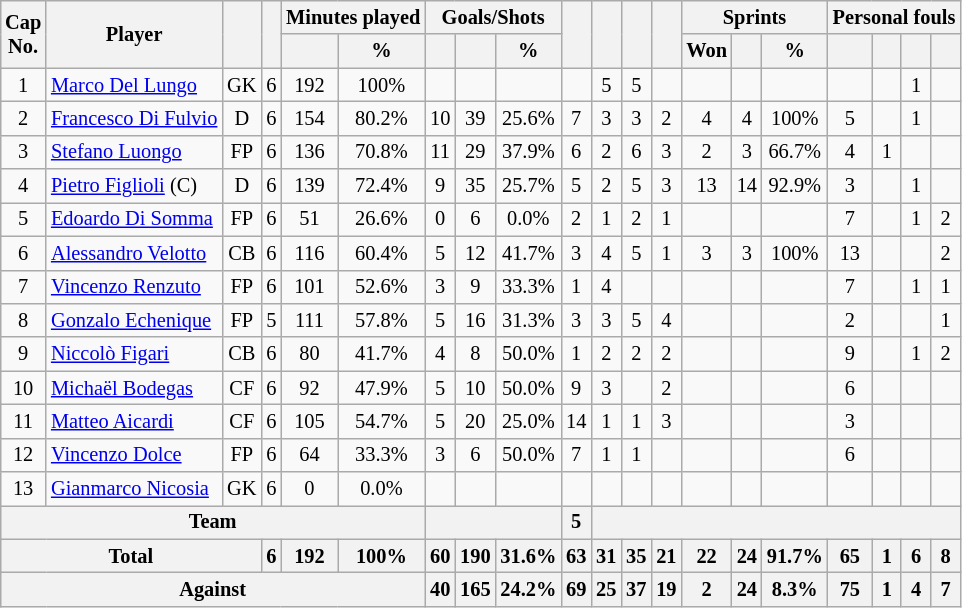<table class="wikitable sortable" style="text-align: center; font-size: 85%; margin-left: 1em;">
<tr>
<th rowspan="2">Cap<br>No.</th>
<th rowspan="2">Player</th>
<th rowspan="2"></th>
<th rowspan="2"></th>
<th colspan="2">Minutes played</th>
<th colspan="3">Goals/Shots</th>
<th rowspan="2"></th>
<th rowspan="2"></th>
<th rowspan="2"></th>
<th rowspan="2"></th>
<th colspan="3">Sprints</th>
<th colspan="4">Personal fouls</th>
</tr>
<tr>
<th></th>
<th>%</th>
<th></th>
<th></th>
<th>%</th>
<th>Won</th>
<th></th>
<th>%</th>
<th></th>
<th></th>
<th></th>
<th></th>
</tr>
<tr>
<td>1</td>
<td style="text-align: left;" data-sort-value="Del Lungo, Marco"><a href='#'>Marco Del Lungo</a></td>
<td>GK</td>
<td>6</td>
<td>192</td>
<td>100%</td>
<td></td>
<td></td>
<td></td>
<td></td>
<td>5</td>
<td>5</td>
<td></td>
<td></td>
<td></td>
<td></td>
<td></td>
<td></td>
<td>1</td>
<td></td>
</tr>
<tr>
<td>2</td>
<td style="text-align: left;" data-sort-value="Di Fulvio, Francesco"><a href='#'>Francesco Di Fulvio</a></td>
<td>D</td>
<td>6</td>
<td>154</td>
<td>80.2%</td>
<td>10</td>
<td>39</td>
<td>25.6%</td>
<td>7</td>
<td>3</td>
<td>3</td>
<td>2</td>
<td>4</td>
<td>4</td>
<td>100%</td>
<td>5</td>
<td></td>
<td>1</td>
<td></td>
</tr>
<tr>
<td>3</td>
<td style="text-align: left;" data-sort-value="Luongo, Stefano"><a href='#'>Stefano Luongo</a></td>
<td>FP</td>
<td>6</td>
<td>136</td>
<td>70.8%</td>
<td>11</td>
<td>29</td>
<td>37.9%</td>
<td>6</td>
<td>2</td>
<td>6</td>
<td>3</td>
<td>2</td>
<td>3</td>
<td>66.7%</td>
<td>4</td>
<td>1</td>
<td></td>
<td></td>
</tr>
<tr>
<td>4</td>
<td style="text-align: left;" data-sort-value="Figlioli, Pietro"><a href='#'>Pietro Figlioli</a> (C)</td>
<td>D</td>
<td>6</td>
<td>139</td>
<td>72.4%</td>
<td>9</td>
<td>35</td>
<td>25.7%</td>
<td>5</td>
<td>2</td>
<td>5</td>
<td>3</td>
<td>13</td>
<td>14</td>
<td>92.9%</td>
<td>3</td>
<td></td>
<td>1</td>
<td></td>
</tr>
<tr>
<td>5</td>
<td style="text-align: left;" data-sort-value="Di Somma, Edoardo"><a href='#'>Edoardo Di Somma</a></td>
<td>FP</td>
<td>6</td>
<td>51</td>
<td>26.6%</td>
<td>0</td>
<td>6</td>
<td>0.0%</td>
<td>2</td>
<td>1</td>
<td>2</td>
<td>1</td>
<td></td>
<td></td>
<td></td>
<td>7</td>
<td></td>
<td>1</td>
<td>2</td>
</tr>
<tr>
<td>6</td>
<td style="text-align: left;" data-sort-value="Velotto, Alessandro"><a href='#'>Alessandro Velotto</a></td>
<td>CB</td>
<td>6</td>
<td>116</td>
<td>60.4%</td>
<td>5</td>
<td>12</td>
<td>41.7%</td>
<td>3</td>
<td>4</td>
<td>5</td>
<td>1</td>
<td>3</td>
<td>3</td>
<td>100%</td>
<td>13</td>
<td></td>
<td></td>
<td>2</td>
</tr>
<tr>
<td>7</td>
<td style="text-align: left;" data-sort-value="Renzuto, Vincenzo"><a href='#'>Vincenzo Renzuto</a></td>
<td>FP</td>
<td>6</td>
<td>101</td>
<td>52.6%</td>
<td>3</td>
<td>9</td>
<td>33.3%</td>
<td>1</td>
<td>4</td>
<td></td>
<td></td>
<td></td>
<td></td>
<td></td>
<td>7</td>
<td></td>
<td>1</td>
<td>1</td>
</tr>
<tr>
<td>8</td>
<td style="text-align: left;" data-sort-value="Echenique, Gonzalo"><a href='#'>Gonzalo Echenique</a></td>
<td>FP</td>
<td>5</td>
<td>111</td>
<td>57.8%</td>
<td>5</td>
<td>16</td>
<td>31.3%</td>
<td>3</td>
<td>3</td>
<td>5</td>
<td>4</td>
<td></td>
<td></td>
<td></td>
<td>2</td>
<td></td>
<td></td>
<td>1</td>
</tr>
<tr>
<td>9</td>
<td style="text-align: left;" data-sort-value="Figari, Niccolò"><a href='#'>Niccolò Figari</a></td>
<td>CB</td>
<td>6</td>
<td>80</td>
<td>41.7%</td>
<td>4</td>
<td>8</td>
<td>50.0%</td>
<td>1</td>
<td>2</td>
<td>2</td>
<td>2</td>
<td></td>
<td></td>
<td></td>
<td>9</td>
<td></td>
<td>1</td>
<td>2</td>
</tr>
<tr>
<td>10</td>
<td style="text-align: left;" data-sort-value="Bodegas, Michaël"><a href='#'>Michaël Bodegas</a></td>
<td>CF</td>
<td>6</td>
<td>92</td>
<td>47.9%</td>
<td>5</td>
<td>10</td>
<td>50.0%</td>
<td>9</td>
<td>3</td>
<td></td>
<td>2</td>
<td></td>
<td></td>
<td></td>
<td>6</td>
<td></td>
<td></td>
<td></td>
</tr>
<tr>
<td>11</td>
<td style="text-align: left;" data-sort-value="Aicardi, Matteo"><a href='#'>Matteo Aicardi</a></td>
<td>CF</td>
<td>6</td>
<td>105</td>
<td>54.7%</td>
<td>5</td>
<td>20</td>
<td>25.0%</td>
<td>14</td>
<td>1</td>
<td>1</td>
<td>3</td>
<td></td>
<td></td>
<td></td>
<td>3</td>
<td></td>
<td></td>
<td></td>
</tr>
<tr>
<td>12</td>
<td style="text-align: left;" data-sort-value="Dolce, Vincenzo"><a href='#'>Vincenzo Dolce</a></td>
<td>FP</td>
<td>6</td>
<td>64</td>
<td>33.3%</td>
<td>3</td>
<td>6</td>
<td>50.0%</td>
<td>7</td>
<td>1</td>
<td>1</td>
<td></td>
<td></td>
<td></td>
<td></td>
<td>6</td>
<td></td>
<td></td>
<td></td>
</tr>
<tr>
<td>13</td>
<td style="text-align: left;" data-sort-value="Nicosia, Gianmarco"><a href='#'>Gianmarco Nicosia</a></td>
<td>GK</td>
<td>6</td>
<td>0</td>
<td>0.0%</td>
<td></td>
<td></td>
<td></td>
<td></td>
<td></td>
<td></td>
<td></td>
<td></td>
<td></td>
<td></td>
<td></td>
<td></td>
<td></td>
<td></td>
</tr>
<tr>
<th colspan="6">Team</th>
<th colspan="3"></th>
<th>5</th>
<th colspan="10"></th>
</tr>
<tr>
<th colspan="3">Total</th>
<th>6</th>
<th>192</th>
<th>100%</th>
<th>60</th>
<th>190</th>
<th>31.6%</th>
<th>63</th>
<th>31</th>
<th>35</th>
<th>21</th>
<th>22</th>
<th>24</th>
<th>91.7%</th>
<th>65</th>
<th>1</th>
<th>6</th>
<th>8</th>
</tr>
<tr>
<th colspan="6">Against</th>
<th>40</th>
<th>165</th>
<th>24.2%</th>
<th>69</th>
<th>25</th>
<th>37</th>
<th>19</th>
<th>2</th>
<th>24</th>
<th>8.3%</th>
<th>75</th>
<th>1</th>
<th>4</th>
<th>7</th>
</tr>
</table>
